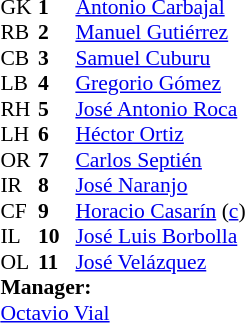<table cellspacing="0" cellpadding="0" style="font-size:90%; margin:auto;">
<tr>
<th width=25></th>
<th width=25></th>
</tr>
<tr>
<td>GK</td>
<td><strong>1</strong></td>
<td><a href='#'>Antonio Carbajal</a></td>
</tr>
<tr>
<td>RB</td>
<td><strong>2</strong></td>
<td><a href='#'>Manuel Gutiérrez</a></td>
</tr>
<tr>
<td>CB</td>
<td><strong>3</strong></td>
<td><a href='#'>Samuel Cuburu</a></td>
</tr>
<tr>
<td>LB</td>
<td><strong>4</strong></td>
<td><a href='#'>Gregorio Gómez</a></td>
</tr>
<tr>
<td>RH</td>
<td><strong>5</strong></td>
<td><a href='#'>José Antonio Roca</a></td>
</tr>
<tr>
<td>LH</td>
<td><strong>6</strong></td>
<td><a href='#'>Héctor Ortiz</a></td>
</tr>
<tr>
<td>OR</td>
<td><strong>7</strong></td>
<td><a href='#'>Carlos Septién</a></td>
</tr>
<tr>
<td>IR</td>
<td><strong>8</strong></td>
<td><a href='#'>José Naranjo</a></td>
</tr>
<tr>
<td>CF</td>
<td><strong>9</strong></td>
<td><a href='#'>Horacio Casarín</a> (<a href='#'>c</a>)</td>
</tr>
<tr>
<td>IL</td>
<td><strong>10</strong></td>
<td><a href='#'>José Luis Borbolla</a></td>
</tr>
<tr>
<td>OL</td>
<td><strong>11</strong></td>
<td><a href='#'>José Velázquez</a></td>
</tr>
<tr>
<td colspan=3><strong>Manager:</strong></td>
</tr>
<tr>
<td colspan=4><a href='#'>Octavio Vial</a></td>
</tr>
</table>
